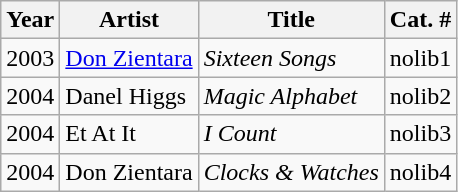<table class="wikitable">
<tr>
<th>Year</th>
<th>Artist</th>
<th>Title</th>
<th>Cat. #</th>
</tr>
<tr>
<td>2003</td>
<td><a href='#'>Don Zientara</a></td>
<td><em>Sixteen Songs</em></td>
<td>nolib1</td>
</tr>
<tr>
<td>2004</td>
<td>Danel Higgs</td>
<td><em>Magic Alphabet</em></td>
<td>nolib2</td>
</tr>
<tr>
<td>2004</td>
<td>Et At It</td>
<td><em>I Count</em></td>
<td>nolib3</td>
</tr>
<tr>
<td>2004</td>
<td>Don Zientara</td>
<td><em>Clocks & Watches</em></td>
<td>nolib4</td>
</tr>
</table>
